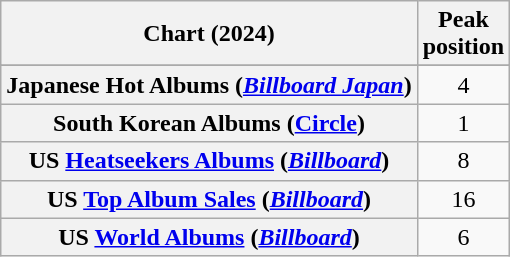<table class="wikitable sortable plainrowheaders" style="text-align:center">
<tr>
<th scope="col">Chart (2024)</th>
<th scope="col">Peak<br>position</th>
</tr>
<tr>
</tr>
<tr>
</tr>
<tr>
<th scope="row">Japanese Hot Albums (<em><a href='#'>Billboard Japan</a></em>)</th>
<td>4</td>
</tr>
<tr>
<th scope="row">South Korean Albums (<a href='#'>Circle</a>)</th>
<td>1</td>
</tr>
<tr>
<th scope="row">US <a href='#'>Heatseekers Albums</a> (<em><a href='#'>Billboard</a></em>)</th>
<td>8</td>
</tr>
<tr>
<th scope="row">US <a href='#'>Top Album Sales</a> (<em><a href='#'>Billboard</a></em>)</th>
<td>16</td>
</tr>
<tr>
<th scope="row">US <a href='#'>World Albums</a> (<em><a href='#'>Billboard</a></em>)</th>
<td>6</td>
</tr>
</table>
